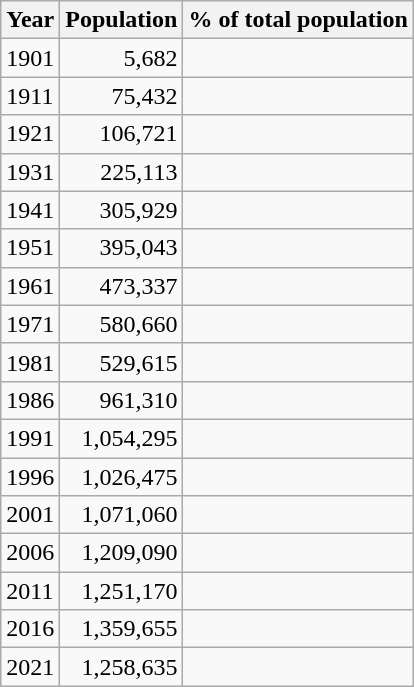<table class="wikitable sortable">
<tr>
<th>Year</th>
<th>Population</th>
<th>% of total population</th>
</tr>
<tr>
<td>1901<br></td>
<td align="right">5,682</td>
<td align="right"></td>
</tr>
<tr>
<td>1911<br></td>
<td align="right">75,432</td>
<td align="right"></td>
</tr>
<tr>
<td>1921<br></td>
<td align="right">106,721</td>
<td align="right"></td>
</tr>
<tr>
<td>1931<br></td>
<td align="right">225,113</td>
<td align="right"></td>
</tr>
<tr>
<td>1941<br></td>
<td align="right">305,929</td>
<td align="right"></td>
</tr>
<tr>
<td>1951<br></td>
<td align="right">395,043</td>
<td align="right"></td>
</tr>
<tr>
<td>1961<br></td>
<td align="right">473,337</td>
<td align="right"></td>
</tr>
<tr>
<td>1971<br></td>
<td align="right">580,660</td>
<td align="right"></td>
</tr>
<tr>
<td>1981<br></td>
<td align="right">529,615</td>
<td align="right"></td>
</tr>
<tr>
<td>1986<br></td>
<td align="right">961,310</td>
<td align="right"></td>
</tr>
<tr>
<td>1991<br></td>
<td align="right">1,054,295</td>
<td align="right"></td>
</tr>
<tr>
<td>1996<br></td>
<td align="right">1,026,475</td>
<td align="right"></td>
</tr>
<tr>
<td>2001<br></td>
<td align="right">1,071,060</td>
<td align="right"></td>
</tr>
<tr>
<td>2006<br></td>
<td align="right">1,209,090</td>
<td align="right"></td>
</tr>
<tr>
<td>2011<br></td>
<td align="right">1,251,170</td>
<td align="right"></td>
</tr>
<tr>
<td>2016<br></td>
<td align="right">1,359,655</td>
<td align="right"></td>
</tr>
<tr>
<td>2021<br></td>
<td align="right">1,258,635</td>
<td align="right"></td>
</tr>
</table>
